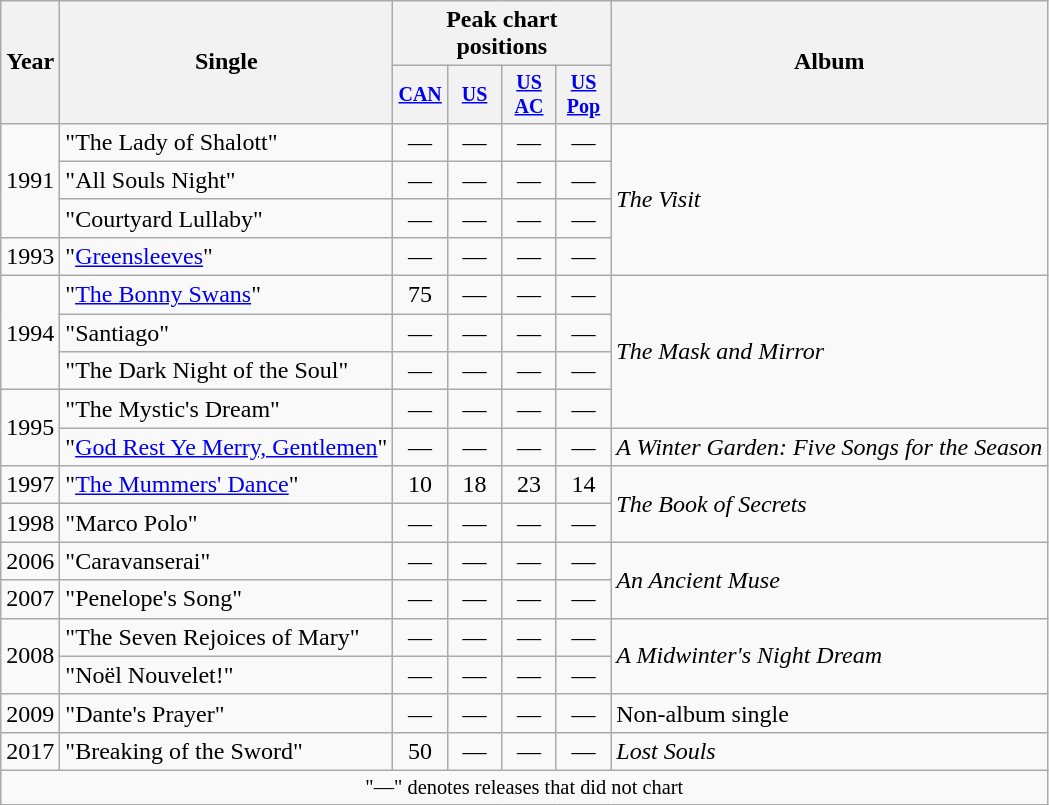<table class="wikitable" style="text-align:center;">
<tr>
<th rowspan="2">Year</th>
<th rowspan="2">Single</th>
<th colspan="4">Peak chart positions</th>
<th rowspan="2">Album</th>
</tr>
<tr style="font-size:smaller;">
<th style="width:30px;"><a href='#'>CAN</a></th>
<th style="width:30px;"><a href='#'>US</a></th>
<th style="width:30px;"><a href='#'>US AC</a></th>
<th style="width:30px;"><a href='#'>US Pop</a></th>
</tr>
<tr>
<td rowspan="3">1991</td>
<td style="text-align:left;">"The Lady of Shalott"</td>
<td>—</td>
<td>—</td>
<td>—</td>
<td>—</td>
<td style="text-align:left;" rowspan="4"><em>The Visit</em></td>
</tr>
<tr>
<td style="text-align:left;">"All Souls Night"</td>
<td>—</td>
<td>—</td>
<td>—</td>
<td>—</td>
</tr>
<tr>
<td style="text-align:left;">"Courtyard Lullaby"</td>
<td>—</td>
<td>—</td>
<td>—</td>
<td>—</td>
</tr>
<tr>
<td>1993</td>
<td style="text-align:left;">"<a href='#'>Greensleeves</a>"</td>
<td>—</td>
<td>—</td>
<td>—</td>
<td>—</td>
</tr>
<tr>
<td rowspan="3">1994</td>
<td style="text-align:left;">"<a href='#'>The Bonny Swans</a>"</td>
<td>75</td>
<td>—</td>
<td>—</td>
<td>—</td>
<td style="text-align:left;" rowspan="4"><em>The Mask and Mirror</em></td>
</tr>
<tr>
<td style="text-align:left;">"Santiago"</td>
<td>—</td>
<td>—</td>
<td>—</td>
<td>—</td>
</tr>
<tr>
<td style="text-align:left;">"The Dark Night of the Soul"</td>
<td>—</td>
<td>—</td>
<td>—</td>
<td>—</td>
</tr>
<tr>
<td rowspan="2">1995</td>
<td style="text-align:left;">"The Mystic's Dream"</td>
<td>—</td>
<td>—</td>
<td>—</td>
<td>—</td>
</tr>
<tr>
<td style="text-align:left;">"<a href='#'>God Rest Ye Merry, Gentlemen</a>"</td>
<td>—</td>
<td>—</td>
<td>—</td>
<td>—</td>
<td style="text-align:left;"><em>A Winter Garden: Five Songs for the Season</em></td>
</tr>
<tr>
<td>1997</td>
<td style="text-align:left;">"<a href='#'>The Mummers' Dance</a>"</td>
<td>10</td>
<td>18</td>
<td>23</td>
<td>14</td>
<td style="text-align:left;" rowspan="2"><em>The Book of Secrets</em></td>
</tr>
<tr>
<td>1998</td>
<td style="text-align:left;">"Marco Polo"</td>
<td>—</td>
<td>—</td>
<td>—</td>
<td>—</td>
</tr>
<tr>
<td>2006</td>
<td style="text-align:left;">"Caravanserai"</td>
<td>—</td>
<td>—</td>
<td>—</td>
<td>—</td>
<td style="text-align:left;" rowspan="2"><em>An Ancient Muse</em></td>
</tr>
<tr>
<td>2007</td>
<td style="text-align:left;">"Penelope's Song"</td>
<td>—</td>
<td>—</td>
<td>—</td>
<td>—</td>
</tr>
<tr>
<td rowspan="2">2008</td>
<td style="text-align:left;">"The Seven Rejoices of Mary"</td>
<td>—</td>
<td>—</td>
<td>—</td>
<td>—</td>
<td style="text-align:left;" rowspan="2"><em>A Midwinter's Night Dream</em></td>
</tr>
<tr>
<td style="text-align:left;">"Noël Nouvelet!"</td>
<td>—</td>
<td>—</td>
<td>—</td>
<td>—</td>
</tr>
<tr>
<td>2009</td>
<td style="text-align:left;">"Dante's Prayer"</td>
<td>—</td>
<td>—</td>
<td>—</td>
<td>—</td>
<td style="text-align:left;">Non-album single</td>
</tr>
<tr>
<td>2017</td>
<td style="text-align:left;">"Breaking of the Sword"</td>
<td>50</td>
<td>—</td>
<td>—</td>
<td>—</td>
<td style="text-align:left;"><em>Lost Souls</em></td>
</tr>
<tr>
<td colspan="7" style="font-size:85%">"—" denotes releases that did not chart</td>
</tr>
</table>
